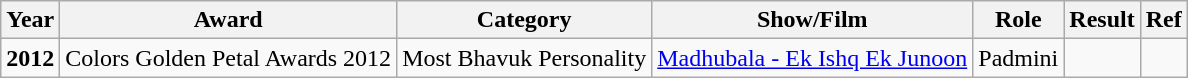<table class="wikitable">
<tr>
<th>Year</th>
<th>Award</th>
<th>Category</th>
<th>Show/Film</th>
<th>Role</th>
<th>Result</th>
<th>Ref</th>
</tr>
<tr>
<td><strong>2012</strong></td>
<td>Colors Golden Petal Awards 2012</td>
<td>Most Bhavuk Personality</td>
<td><a href='#'>Madhubala - Ek Ishq Ek Junoon</a></td>
<td>Padmini</td>
<td></td>
<td></td>
</tr>
</table>
